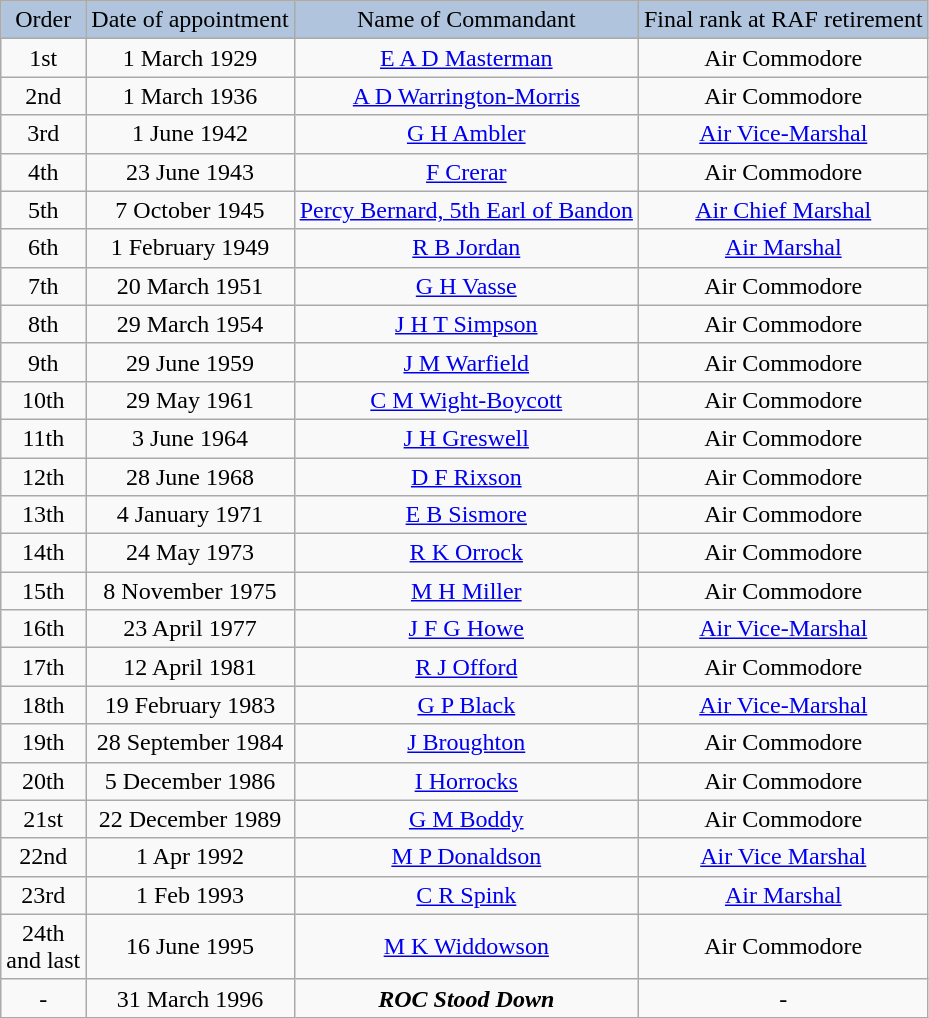<table class="wikitable">
<tr style="text-align: center; background: #B0C4DE">
<td>Order</td>
<td>Date of appointment</td>
<td>Name of Commandant</td>
<td>Final rank at RAF retirement</td>
</tr>
<tr style="text-align: center">
<td>1st</td>
<td>1 March 1929</td>
<td><a href='#'>E A D Masterman</a></td>
<td>Air Commodore</td>
</tr>
<tr style="text-align: center">
<td>2nd</td>
<td>1 March 1936</td>
<td><a href='#'>A D Warrington-Morris</a></td>
<td>Air Commodore</td>
</tr>
<tr style="text-align: center">
<td>3rd</td>
<td>1 June 1942</td>
<td><a href='#'>G H Ambler</a></td>
<td><a href='#'>Air Vice-Marshal</a></td>
</tr>
<tr style="text-align: center">
<td>4th</td>
<td>23 June 1943</td>
<td><a href='#'>F Crerar</a></td>
<td>Air Commodore</td>
</tr>
<tr style="text-align: center">
<td>5th</td>
<td>7 October 1945</td>
<td><a href='#'>Percy Bernard, 5th Earl of Bandon</a></td>
<td><a href='#'>Air Chief Marshal</a></td>
</tr>
<tr style="text-align: center">
<td>6th</td>
<td>1 February 1949</td>
<td><a href='#'>R B Jordan</a></td>
<td><a href='#'>Air Marshal</a></td>
</tr>
<tr style="text-align: center">
<td>7th</td>
<td>20 March 1951</td>
<td><a href='#'>G H Vasse</a></td>
<td>Air Commodore</td>
</tr>
<tr style="text-align: center">
<td>8th</td>
<td>29 March 1954</td>
<td><a href='#'>J H T Simpson</a></td>
<td>Air Commodore</td>
</tr>
<tr style="text-align: center">
<td>9th</td>
<td>29 June 1959</td>
<td><a href='#'>J M Warfield</a></td>
<td>Air Commodore</td>
</tr>
<tr style="text-align: center">
<td>10th</td>
<td>29 May 1961</td>
<td><a href='#'>C M Wight-Boycott</a></td>
<td>Air Commodore</td>
</tr>
<tr style="text-align: center">
<td>11th</td>
<td>3 June 1964</td>
<td><a href='#'>J H Greswell</a></td>
<td>Air Commodore</td>
</tr>
<tr style="text-align: center">
<td>12th</td>
<td>28 June 1968</td>
<td><a href='#'>D F Rixson</a></td>
<td>Air Commodore</td>
</tr>
<tr style="text-align: center">
<td>13th</td>
<td>4 January 1971</td>
<td><a href='#'>E B Sismore</a></td>
<td>Air Commodore</td>
</tr>
<tr style="text-align: center">
<td>14th</td>
<td>24 May 1973</td>
<td><a href='#'>R K Orrock</a></td>
<td>Air Commodore</td>
</tr>
<tr style="text-align: center">
<td>15th</td>
<td>8 November 1975</td>
<td><a href='#'>M H Miller</a></td>
<td>Air Commodore</td>
</tr>
<tr style="text-align: center">
<td>16th</td>
<td>23 April 1977</td>
<td><a href='#'>J F G Howe</a></td>
<td><a href='#'>Air Vice-Marshal</a></td>
</tr>
<tr style="text-align: center">
<td>17th</td>
<td>12 April 1981</td>
<td><a href='#'>R J Offord</a></td>
<td>Air Commodore</td>
</tr>
<tr style="text-align: center">
<td>18th</td>
<td>19 February 1983</td>
<td><a href='#'>G P Black</a></td>
<td><a href='#'>Air Vice-Marshal</a></td>
</tr>
<tr style="text-align: center">
<td>19th</td>
<td>28 September 1984</td>
<td><a href='#'>J Broughton</a></td>
<td>Air Commodore</td>
</tr>
<tr style="text-align: center">
<td>20th</td>
<td>5 December 1986</td>
<td><a href='#'>I Horrocks</a></td>
<td>Air Commodore</td>
</tr>
<tr style="text-align: center">
<td>21st</td>
<td>22 December 1989</td>
<td><a href='#'>G M Boddy</a></td>
<td>Air Commodore</td>
</tr>
<tr style="text-align: center">
<td>22nd</td>
<td>1 Apr 1992</td>
<td><a href='#'>M P Donaldson</a></td>
<td><a href='#'>Air Vice Marshal</a></td>
</tr>
<tr style="text-align: center">
<td>23rd</td>
<td>1 Feb 1993</td>
<td><a href='#'>C R Spink</a></td>
<td><a href='#'>Air Marshal</a></td>
</tr>
<tr style="text-align: center">
<td>24th<br>and last</td>
<td>16 June 1995</td>
<td><a href='#'>M K Widdowson</a></td>
<td>Air Commodore</td>
</tr>
<tr style="text-align: center">
<td>-</td>
<td>31 March 1996</td>
<td><strong><em>ROC Stood Down</em></strong></td>
<td>-</td>
</tr>
</table>
